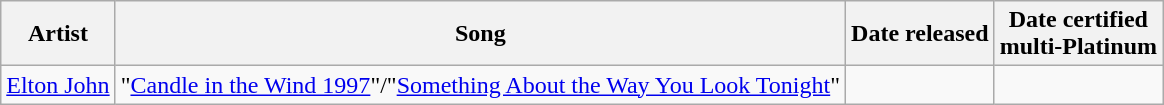<table class="wikitable plainrowheaders sortable">
<tr>
<th scope=col>Artist</th>
<th scope=col>Song</th>
<th scope=col>Date released</th>
<th scope=col>Date certified<br>multi-Platinum</th>
</tr>
<tr>
<td><a href='#'>Elton John</a></td>
<td>"<a href='#'>Candle in the Wind 1997</a>"/"<a href='#'>Something About the Way You Look Tonight</a>"</td>
<td></td>
<td></td>
</tr>
</table>
